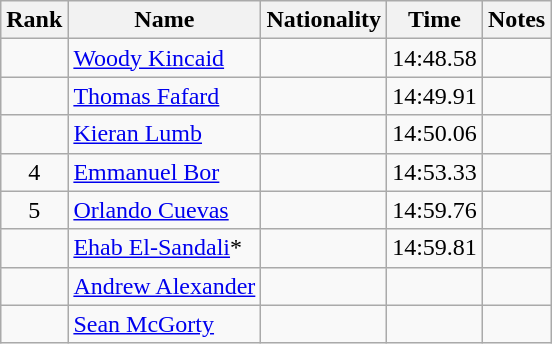<table class="wikitable sortable" style="text-align:center">
<tr>
<th>Rank</th>
<th>Name</th>
<th>Nationality</th>
<th>Time</th>
<th>Notes</th>
</tr>
<tr>
<td></td>
<td align=left><a href='#'>Woody Kincaid</a></td>
<td align=left></td>
<td>14:48.58</td>
<td></td>
</tr>
<tr>
<td></td>
<td align=left><a href='#'>Thomas Fafard</a></td>
<td align=left></td>
<td>14:49.91</td>
<td></td>
</tr>
<tr>
<td></td>
<td align=left><a href='#'>Kieran Lumb</a></td>
<td align=left></td>
<td>14:50.06</td>
<td></td>
</tr>
<tr>
<td>4</td>
<td align=left><a href='#'>Emmanuel Bor</a></td>
<td align=left></td>
<td>14:53.33</td>
<td></td>
</tr>
<tr>
<td>5</td>
<td align=left><a href='#'>Orlando Cuevas</a></td>
<td align=left></td>
<td>14:59.76</td>
<td></td>
</tr>
<tr>
<td></td>
<td align=left><a href='#'>Ehab El-Sandali</a>*</td>
<td align=left></td>
<td>14:59.81</td>
<td></td>
</tr>
<tr>
<td></td>
<td align=left><a href='#'>Andrew Alexander</a></td>
<td align=left></td>
<td></td>
<td></td>
</tr>
<tr>
<td></td>
<td align=left><a href='#'>Sean McGorty</a></td>
<td align=left></td>
<td></td>
<td></td>
</tr>
</table>
